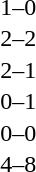<table cellspacing=1 width=70%>
<tr>
<th width=25%></th>
<th width=30%></th>
<th width=15%></th>
<th width=30%></th>
</tr>
<tr>
<td></td>
<td align=right></td>
<td align=center>1–0</td>
<td></td>
</tr>
<tr>
<td></td>
<td align=right></td>
<td align=center>2–2</td>
<td></td>
</tr>
<tr>
<td></td>
<td align=right></td>
<td align=center>2–1</td>
<td></td>
</tr>
<tr>
<td></td>
<td align=right></td>
<td align=center>0–1</td>
<td></td>
</tr>
<tr>
<td></td>
<td align=right></td>
<td align=center>0–0</td>
<td></td>
</tr>
<tr>
<td></td>
<td align=right></td>
<td align=center>4–8</td>
<td></td>
</tr>
</table>
